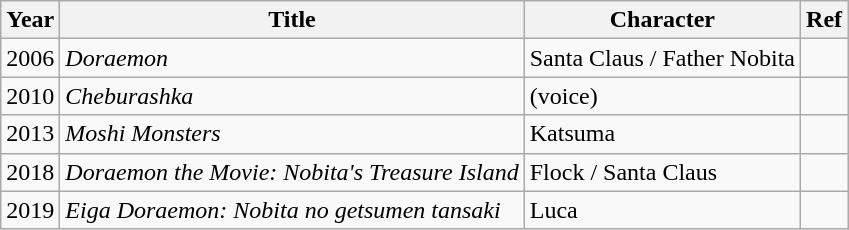<table class="wikitable">
<tr>
<th>Year</th>
<th>Title</th>
<th>Character</th>
<th>Ref</th>
</tr>
<tr>
<td>2006</td>
<td><em>Doraemon</em></td>
<td>Santa Claus / Father Nobita</td>
<td></td>
</tr>
<tr>
<td>2010</td>
<td><em>Cheburashka</em></td>
<td>(voice)</td>
<td></td>
</tr>
<tr>
<td>2013</td>
<td><em>Moshi Monsters</em></td>
<td>Katsuma</td>
<td></td>
</tr>
<tr>
<td>2018</td>
<td><em>Doraemon the Movie: Nobita's Treasure Island</em></td>
<td>Flock / Santa Claus</td>
<td></td>
</tr>
<tr>
<td>2019</td>
<td><em>Eiga Doraemon: Nobita no getsumen tansaki</em></td>
<td>Luca</td>
<td></td>
</tr>
</table>
